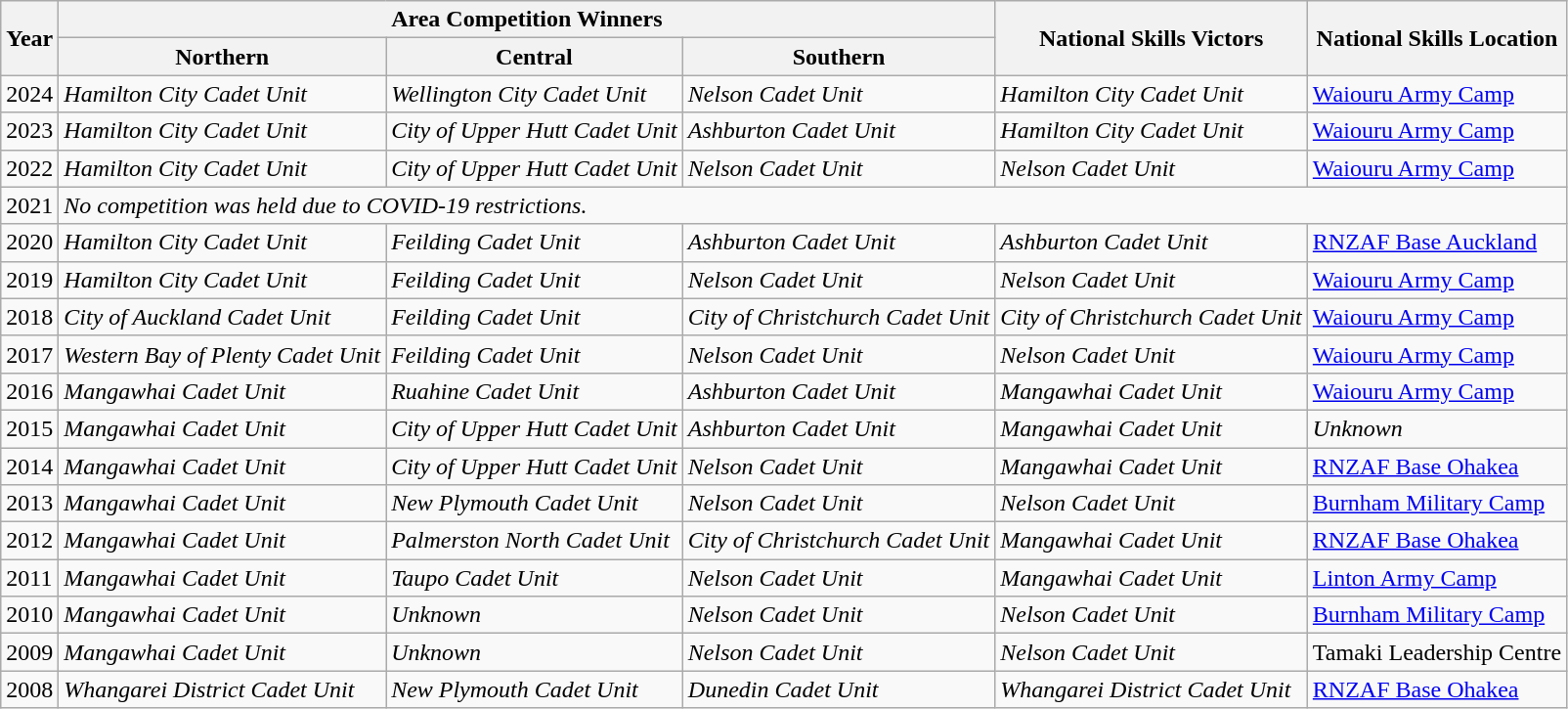<table class="wikitable mw-collapsible">
<tr>
<th rowspan="2">Year</th>
<th colspan="3">Area Competition Winners</th>
<th rowspan="2">National Skills Victors</th>
<th rowspan="2">National Skills Location</th>
</tr>
<tr>
<th>Northern</th>
<th>Central</th>
<th><strong>Southern</strong></th>
</tr>
<tr>
<td>2024</td>
<td><em>Hamilton City Cadet Unit</em></td>
<td><em>Wellington City Cadet Unit</em></td>
<td><em>Nelson Cadet Unit</em></td>
<td><em>Hamilton City Cadet Unit</em></td>
<td><a href='#'>Waiouru Army Camp</a></td>
</tr>
<tr>
<td>2023</td>
<td><em>Hamilton City Cadet Unit</em></td>
<td><em>City of Upper Hutt Cadet Unit</em></td>
<td><em>Ashburton Cadet Unit</em></td>
<td><em>Hamilton City Cadet Unit</em></td>
<td><a href='#'>Waiouru Army Camp</a></td>
</tr>
<tr>
<td>2022</td>
<td><em>Hamilton City Cadet Unit</em></td>
<td><em>City of Upper Hutt Cadet Unit</em></td>
<td><em>Nelson Cadet Unit</em></td>
<td><em>Nelson Cadet Unit</em></td>
<td><a href='#'>Waiouru Army Camp</a></td>
</tr>
<tr>
<td>2021</td>
<td colspan="5"><em>No competition was held due to COVID-19 restrictions.</em></td>
</tr>
<tr>
<td>2020</td>
<td><em>Hamilton City Cadet Unit</em></td>
<td><em>Feilding Cadet Unit</em></td>
<td><em>Ashburton Cadet Unit</em></td>
<td><em>Ashburton Cadet Unit</em></td>
<td><a href='#'>RNZAF Base Auckland</a></td>
</tr>
<tr>
<td>2019</td>
<td><em>Hamilton City Cadet Unit</em></td>
<td><em>Feilding Cadet Unit</em></td>
<td><em>Nelson Cadet Unit</em></td>
<td><em>Nelson Cadet Unit</em></td>
<td><a href='#'>Waiouru Army Camp</a></td>
</tr>
<tr>
<td>2018</td>
<td><em>City of Auckland Cadet Unit</em></td>
<td><em>Feilding Cadet Unit</em></td>
<td><em>City of Christchurch Cadet Unit</em></td>
<td><em>City of Christchurch Cadet Unit</em></td>
<td><a href='#'>Waiouru Army Camp</a></td>
</tr>
<tr>
<td>2017</td>
<td><em>Western Bay of Plenty Cadet Unit</em></td>
<td><em>Feilding Cadet Unit</em></td>
<td><em>Nelson Cadet Unit</em></td>
<td><em>Nelson Cadet Unit</em></td>
<td><a href='#'>Waiouru Army Camp</a></td>
</tr>
<tr>
<td>2016</td>
<td><em>Mangawhai Cadet Unit</em></td>
<td><em>Ruahine Cadet Unit</em></td>
<td><em>Ashburton Cadet Unit</em></td>
<td><em>Mangawhai Cadet Unit</em></td>
<td><a href='#'>Waiouru Army Camp</a></td>
</tr>
<tr>
<td>2015</td>
<td><em>Mangawhai Cadet Unit</em></td>
<td><em>City of Upper Hutt Cadet Unit</em></td>
<td><em>Ashburton Cadet Unit</em></td>
<td><em>Mangawhai Cadet Unit</em></td>
<td><em>Unknown</em></td>
</tr>
<tr>
<td>2014</td>
<td><em>Mangawhai Cadet Unit</em></td>
<td><em>City of Upper Hutt Cadet Unit</em></td>
<td><em>Nelson Cadet Unit</em></td>
<td><em>Mangawhai Cadet Unit</em></td>
<td><a href='#'>RNZAF Base Ohakea</a></td>
</tr>
<tr>
<td>2013</td>
<td><em>Mangawhai Cadet Unit</em></td>
<td><em>New Plymouth Cadet Unit</em></td>
<td><em>Nelson Cadet Unit</em></td>
<td><em>Nelson Cadet Unit</em></td>
<td><a href='#'>Burnham Military Camp</a></td>
</tr>
<tr>
<td>2012</td>
<td><em>Mangawhai Cadet Unit</em></td>
<td><em>Palmerston North Cadet Unit</em></td>
<td><em>City of Christchurch Cadet Unit</em></td>
<td><em>Mangawhai Cadet Unit</em></td>
<td><a href='#'>RNZAF Base Ohakea</a></td>
</tr>
<tr>
<td>2011</td>
<td><em>Mangawhai Cadet Unit</em></td>
<td><em>Taupo Cadet Unit</em></td>
<td><em>Nelson Cadet Unit</em></td>
<td><em>Mangawhai Cadet Unit</em></td>
<td><a href='#'>Linton Army Camp</a></td>
</tr>
<tr>
<td>2010</td>
<td><em>Mangawhai Cadet Unit</em></td>
<td><em>Unknown</em></td>
<td><em>Nelson Cadet Unit</em></td>
<td><em>Nelson Cadet Unit</em></td>
<td><a href='#'>Burnham Military Camp</a></td>
</tr>
<tr>
<td>2009</td>
<td><em>Mangawhai Cadet Unit</em></td>
<td><em>Unknown</em></td>
<td><em>Nelson Cadet Unit</em></td>
<td><em>Nelson Cadet Unit</em></td>
<td>Tamaki Leadership Centre</td>
</tr>
<tr>
<td>2008</td>
<td><em>Whangarei District Cadet Unit</em></td>
<td><em>New Plymouth Cadet Unit</em></td>
<td><em>Dunedin Cadet Unit</em></td>
<td><em>Whangarei District Cadet Unit</em></td>
<td><a href='#'>RNZAF Base Ohakea</a></td>
</tr>
</table>
